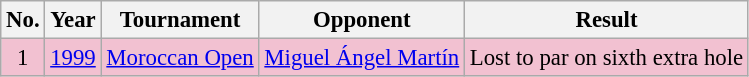<table class="wikitable" style="font-size:95%;">
<tr>
<th>No.</th>
<th>Year</th>
<th>Tournament</th>
<th>Opponent</th>
<th>Result</th>
</tr>
<tr style="background:#F2C1D1;">
<td align=center>1</td>
<td><a href='#'>1999</a></td>
<td><a href='#'>Moroccan Open</a></td>
<td> <a href='#'>Miguel Ángel Martín</a></td>
<td>Lost to par on sixth extra hole</td>
</tr>
</table>
